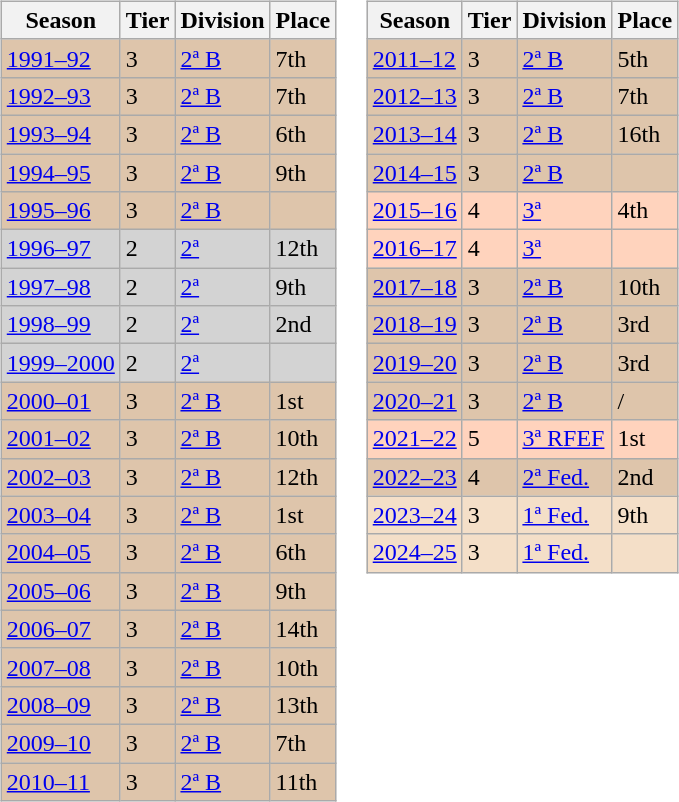<table>
<tr>
<td valign="top" width=0%><br><table class="wikitable">
<tr style="background:#f0f6fa;">
<th>Season</th>
<th>Tier</th>
<th>Division</th>
<th>Place</th>
</tr>
<tr>
<td style="background:#DEC5AB;"><a href='#'>1991–92</a></td>
<td style="background:#DEC5AB;">3</td>
<td style="background:#DEC5AB;"><a href='#'>2ª B</a></td>
<td style="background:#DEC5AB;">7th</td>
</tr>
<tr>
<td style="background:#DEC5AB;"><a href='#'>1992–93</a></td>
<td style="background:#DEC5AB;">3</td>
<td style="background:#DEC5AB;"><a href='#'>2ª B</a></td>
<td style="background:#DEC5AB;">7th</td>
</tr>
<tr>
<td style="background:#DEC5AB;"><a href='#'>1993–94</a></td>
<td style="background:#DEC5AB;">3</td>
<td style="background:#DEC5AB;"><a href='#'>2ª B</a></td>
<td style="background:#DEC5AB;">6th</td>
</tr>
<tr>
<td style="background:#DEC5AB;"><a href='#'>1994–95</a></td>
<td style="background:#DEC5AB;">3</td>
<td style="background:#DEC5AB;"><a href='#'>2ª B</a></td>
<td style="background:#DEC5AB;">9th</td>
</tr>
<tr>
<td style="background:#DEC5AB;"><a href='#'>1995–96</a></td>
<td style="background:#DEC5AB;">3</td>
<td style="background:#DEC5AB;"><a href='#'>2ª B</a></td>
<td style="background:#DEC5AB;"></td>
</tr>
<tr>
<td style="background:#D3D3D3;"><a href='#'>1996–97</a></td>
<td style="background:#D3D3D3;">2</td>
<td style="background:#D3D3D3;"><a href='#'>2ª</a></td>
<td style="background:#D3D3D3;">12th</td>
</tr>
<tr>
<td style="background:#D3D3D3;"><a href='#'>1997–98</a></td>
<td style="background:#D3D3D3;">2</td>
<td style="background:#D3D3D3;"><a href='#'>2ª</a></td>
<td style="background:#D3D3D3;">9th</td>
</tr>
<tr>
<td style="background:#D3D3D3;"><a href='#'>1998–99</a></td>
<td style="background:#D3D3D3;">2</td>
<td style="background:#D3D3D3;"><a href='#'>2ª</a></td>
<td style="background:#D3D3D3;">2nd</td>
</tr>
<tr>
<td style="background:#D3D3D3;"><a href='#'>1999–2000</a></td>
<td style="background:#D3D3D3;">2</td>
<td style="background:#D3D3D3;"><a href='#'>2ª</a></td>
<td style="background:#D3D3D3;"></td>
</tr>
<tr>
<td style="background:#DEC5AB;"><a href='#'>2000–01</a></td>
<td style="background:#DEC5AB;">3</td>
<td style="background:#DEC5AB;"><a href='#'>2ª B</a></td>
<td style="background:#DEC5AB;">1st</td>
</tr>
<tr>
<td style="background:#DEC5AB;"><a href='#'>2001–02</a></td>
<td style="background:#DEC5AB;">3</td>
<td style="background:#DEC5AB;"><a href='#'>2ª B</a></td>
<td style="background:#DEC5AB;">10th</td>
</tr>
<tr>
<td style="background:#DEC5AB;"><a href='#'>2002–03</a></td>
<td style="background:#DEC5AB;">3</td>
<td style="background:#DEC5AB;"><a href='#'>2ª B</a></td>
<td style="background:#DEC5AB;">12th</td>
</tr>
<tr>
<td style="background:#DEC5AB;"><a href='#'>2003–04</a></td>
<td style="background:#DEC5AB;">3</td>
<td style="background:#DEC5AB;"><a href='#'>2ª B</a></td>
<td style="background:#DEC5AB;">1st</td>
</tr>
<tr>
<td style="background:#DEC5AB;"><a href='#'>2004–05</a></td>
<td style="background:#DEC5AB;">3</td>
<td style="background:#DEC5AB;"><a href='#'>2ª B</a></td>
<td style="background:#DEC5AB;">6th</td>
</tr>
<tr>
<td style="background:#DEC5AB;"><a href='#'>2005–06</a></td>
<td style="background:#DEC5AB;">3</td>
<td style="background:#DEC5AB;"><a href='#'>2ª B</a></td>
<td style="background:#DEC5AB;">9th</td>
</tr>
<tr>
<td style="background:#DEC5AB;"><a href='#'>2006–07</a></td>
<td style="background:#DEC5AB;">3</td>
<td style="background:#DEC5AB;"><a href='#'>2ª B</a></td>
<td style="background:#DEC5AB;">14th</td>
</tr>
<tr>
<td style="background:#DEC5AB;"><a href='#'>2007–08</a></td>
<td style="background:#DEC5AB;">3</td>
<td style="background:#DEC5AB;"><a href='#'>2ª B</a></td>
<td style="background:#DEC5AB;">10th</td>
</tr>
<tr>
<td style="background:#DEC5AB;"><a href='#'>2008–09</a></td>
<td style="background:#DEC5AB;">3</td>
<td style="background:#DEC5AB;"><a href='#'>2ª B</a></td>
<td style="background:#DEC5AB;">13th</td>
</tr>
<tr>
<td style="background:#DEC5AB;"><a href='#'>2009–10</a></td>
<td style="background:#DEC5AB;">3</td>
<td style="background:#DEC5AB;"><a href='#'>2ª B</a></td>
<td style="background:#DEC5AB;">7th</td>
</tr>
<tr>
<td style="background:#DEC5AB;"><a href='#'>2010–11</a></td>
<td style="background:#DEC5AB;">3</td>
<td style="background:#DEC5AB;"><a href='#'>2ª B</a></td>
<td style="background:#DEC5AB;">11th</td>
</tr>
</table>
</td>
<td valign="top" width=0%><br><table class="wikitable">
<tr style="background:#f0f6fa;">
<th>Season</th>
<th>Tier</th>
<th>Division</th>
<th>Place</th>
</tr>
<tr>
<td style="background:#DEC5AB;"><a href='#'>2011–12</a></td>
<td style="background:#DEC5AB;">3</td>
<td style="background:#DEC5AB;"><a href='#'>2ª B</a></td>
<td style="background:#DEC5AB;">5th</td>
</tr>
<tr>
<td style="background:#DEC5AB;"><a href='#'>2012–13</a></td>
<td style="background:#DEC5AB;">3</td>
<td style="background:#DEC5AB;"><a href='#'>2ª B</a></td>
<td style="background:#DEC5AB;">7th</td>
</tr>
<tr>
<td style="background:#DEC5AB;"><a href='#'>2013–14</a></td>
<td style="background:#DEC5AB;">3</td>
<td style="background:#DEC5AB;"><a href='#'>2ª B</a></td>
<td style="background:#DEC5AB;">16th</td>
</tr>
<tr>
<td style="background:#DEC5AB;"><a href='#'>2014–15</a></td>
<td style="background:#DEC5AB;">3</td>
<td style="background:#DEC5AB;"><a href='#'>2ª B</a></td>
<td style="background:#DEC5AB;"></td>
</tr>
<tr>
<td style="background:#FFD3BD;"><a href='#'>2015–16</a></td>
<td style="background:#FFD3BD;">4</td>
<td style="background:#FFD3BD;"><a href='#'>3ª</a></td>
<td style="background:#FFD3BD;">4th</td>
</tr>
<tr>
<td style="background:#FFD3BD;"><a href='#'>2016–17</a></td>
<td style="background:#FFD3BD;">4</td>
<td style="background:#FFD3BD;"><a href='#'>3ª</a></td>
<td style="background:#FFD3BD;"></td>
</tr>
<tr>
<td style="background:#DEC5AB;"><a href='#'>2017–18</a></td>
<td style="background:#DEC5AB;">3</td>
<td style="background:#DEC5AB;"><a href='#'>2ª B</a></td>
<td style="background:#DEC5AB;">10th</td>
</tr>
<tr>
<td style="background:#DEC5AB;"><a href='#'>2018–19</a></td>
<td style="background:#DEC5AB;">3</td>
<td style="background:#DEC5AB;"><a href='#'>2ª B</a></td>
<td style="background:#DEC5AB;">3rd</td>
</tr>
<tr>
<td style="background:#DEC5AB;"><a href='#'>2019–20</a></td>
<td style="background:#DEC5AB;">3</td>
<td style="background:#DEC5AB;"><a href='#'>2ª B</a></td>
<td style="background:#DEC5AB;">3rd</td>
</tr>
<tr>
<td style="background:#DEC5AB;"><a href='#'>2020–21</a></td>
<td style="background:#DEC5AB;">3</td>
<td style="background:#DEC5AB;"><a href='#'>2ª B</a></td>
<td style="background:#DEC5AB;"> / </td>
</tr>
<tr>
<td style="background:#FFD3BD;"><a href='#'>2021–22</a></td>
<td style="background:#FFD3BD;">5</td>
<td style="background:#FFD3BD;"><a href='#'>3ª RFEF</a></td>
<td style="background:#FFD3BD;">1st</td>
</tr>
<tr>
<td style="background:#DEC5AB;"><a href='#'>2022–23</a></td>
<td style="background:#DEC5AB;">4</td>
<td style="background:#DEC5AB;"><a href='#'>2ª Fed.</a></td>
<td style="background:#DEC5AB;">2nd</td>
</tr>
<tr>
<td style="background:#F4DFC8;"><a href='#'>2023–24</a></td>
<td style="background:#F4DFC8;">3</td>
<td style="background:#F4DFC8;"><a href='#'>1ª Fed.</a></td>
<td style="background:#F4DFC8;">9th</td>
</tr>
<tr>
<td style="background:#F4DFC8;"><a href='#'>2024–25</a></td>
<td style="background:#F4DFC8;">3</td>
<td style="background:#F4DFC8;"><a href='#'>1ª Fed.</a></td>
<td style="background:#F4DFC8;"></td>
</tr>
</table>
</td>
</tr>
</table>
